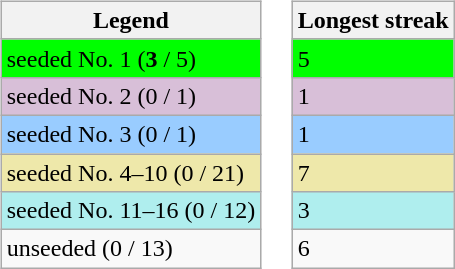<table>
<tr valign=top>
<td><br><table class="wikitable">
<tr>
<th>Legend</th>
</tr>
<tr bgcolor=lime>
<td>seeded No. 1 (<strong>3</strong> / 5)</td>
</tr>
<tr bgcolor=thistle>
<td>seeded No. 2 (0 / 1)</td>
</tr>
<tr bgcolor=#9cf>
<td>seeded No. 3 (0 / 1)</td>
</tr>
<tr bgcolor=eee8aa>
<td>seeded No. 4–10 (0 / 21)</td>
</tr>
<tr bgcolor=afeeee>
<td>seeded No. 11–16 (0 / 12)</td>
</tr>
<tr>
<td>unseeded (0 / 13)</td>
</tr>
</table>
</td>
<td><br><table class="wikitable">
<tr>
<th>Longest streak</th>
</tr>
<tr bgcolor=lime>
<td>5</td>
</tr>
<tr bgcolor=thistle>
<td>1</td>
</tr>
<tr bgcolor=#9cf>
<td>1</td>
</tr>
<tr bgcolor=eee8aa>
<td>7</td>
</tr>
<tr bgcolor=afeeee>
<td>3</td>
</tr>
<tr>
<td>6</td>
</tr>
</table>
</td>
</tr>
</table>
